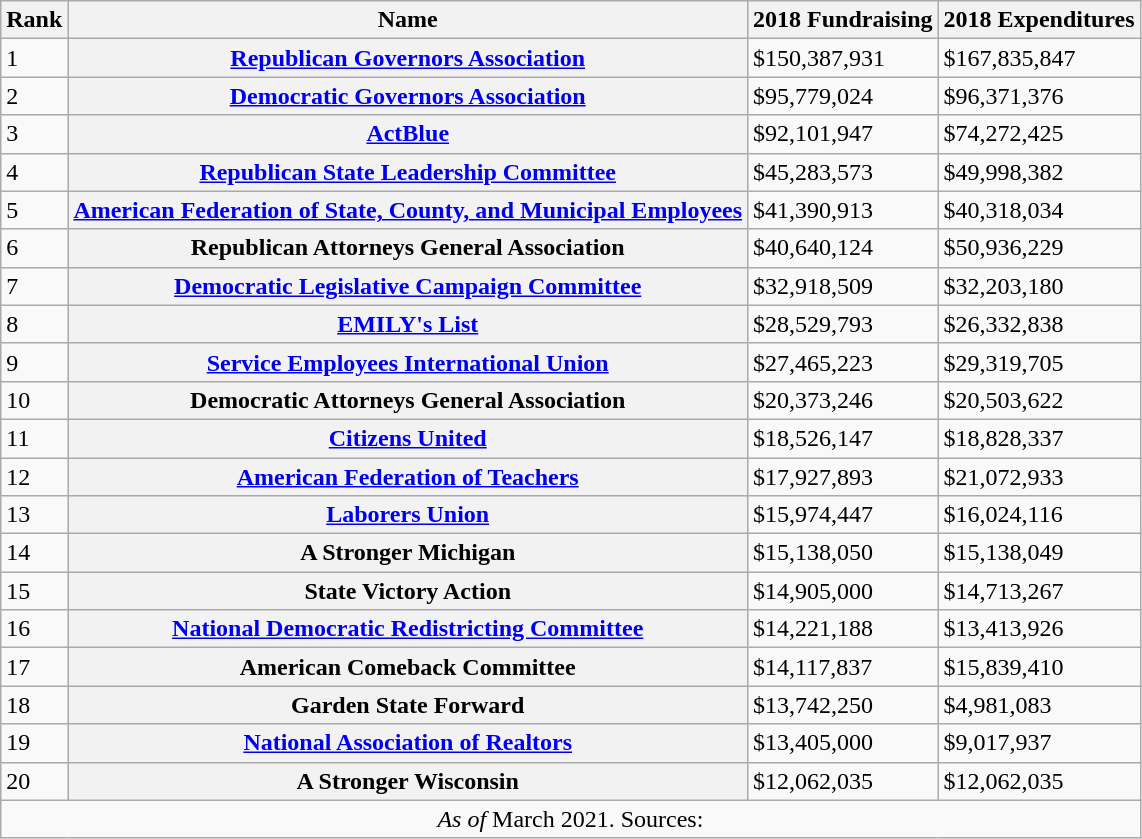<table class="wikitable">
<tr>
<th>Rank</th>
<th>Name</th>
<th>2018 Fundraising</th>
<th>2018 Expenditures</th>
</tr>
<tr>
<td>1</td>
<th><a href='#'>Republican Governors Association</a></th>
<td>$150,387,931</td>
<td>$167,835,847</td>
</tr>
<tr>
<td>2</td>
<th><a href='#'>Democratic Governors Association</a></th>
<td>$95,779,024</td>
<td>$96,371,376</td>
</tr>
<tr>
<td>3</td>
<th><a href='#'>ActBlue</a></th>
<td>$92,101,947</td>
<td>$74,272,425</td>
</tr>
<tr>
<td>4</td>
<th><a href='#'>Republican State Leadership Committee</a></th>
<td>$45,283,573</td>
<td>$49,998,382</td>
</tr>
<tr>
<td>5</td>
<th><a href='#'>American Federation of State, County, and Municipal Employees</a></th>
<td>$41,390,913</td>
<td>$40,318,034</td>
</tr>
<tr>
<td>6</td>
<th>Republican Attorneys General Association</th>
<td>$40,640,124</td>
<td>$50,936,229</td>
</tr>
<tr>
<td>7</td>
<th><a href='#'>Democratic Legislative Campaign Committee</a></th>
<td>$32,918,509</td>
<td>$32,203,180</td>
</tr>
<tr>
<td>8</td>
<th><a href='#'>EMILY's List</a></th>
<td>$28,529,793</td>
<td>$26,332,838</td>
</tr>
<tr>
<td>9</td>
<th><a href='#'>Service Employees International Union</a></th>
<td>$27,465,223</td>
<td>$29,319,705</td>
</tr>
<tr>
<td>10</td>
<th>Democratic Attorneys General Association</th>
<td>$20,373,246</td>
<td>$20,503,622</td>
</tr>
<tr>
<td>11</td>
<th><a href='#'>Citizens United</a></th>
<td>$18,526,147</td>
<td>$18,828,337</td>
</tr>
<tr>
<td>12</td>
<th><a href='#'>American Federation of Teachers</a></th>
<td>$17,927,893</td>
<td>$21,072,933</td>
</tr>
<tr>
<td>13</td>
<th><a href='#'>Laborers Union</a></th>
<td>$15,974,447</td>
<td>$16,024,116</td>
</tr>
<tr>
<td>14</td>
<th>A Stronger Michigan</th>
<td>$15,138,050</td>
<td>$15,138,049</td>
</tr>
<tr>
<td>15</td>
<th>State Victory Action</th>
<td>$14,905,000</td>
<td>$14,713,267</td>
</tr>
<tr>
<td>16</td>
<th><a href='#'>National Democratic Redistricting Committee</a></th>
<td>$14,221,188</td>
<td>$13,413,926</td>
</tr>
<tr>
<td>17</td>
<th>American Comeback Committee</th>
<td>$14,117,837</td>
<td>$15,839,410</td>
</tr>
<tr>
<td>18</td>
<th>Garden State Forward</th>
<td>$13,742,250</td>
<td>$4,981,083</td>
</tr>
<tr>
<td>19</td>
<th><a href='#'>National Association of Realtors</a></th>
<td>$13,405,000</td>
<td>$9,017,937</td>
</tr>
<tr>
<td>20</td>
<th>A Stronger Wisconsin</th>
<td>$12,062,035</td>
<td>$12,062,035</td>
</tr>
<tr>
<td colspan="4" align="center"><em>As of</em> March 2021. Sources:</td>
</tr>
</table>
